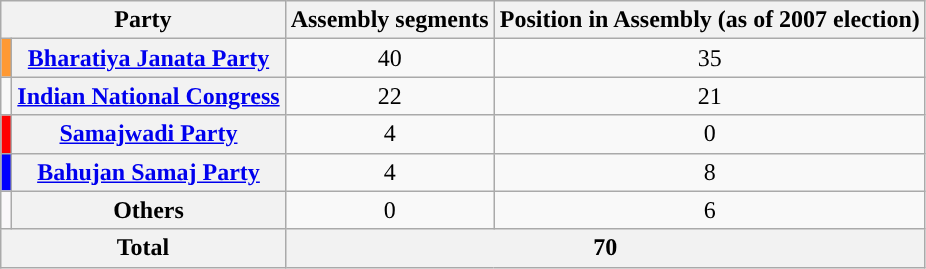<table class="wikitable" style="text-align:center">
<tr>
<th colspan=2>Party</th>
<th>Assembly segments</th>
<th>Position in Assembly (as of 2007 election)</th>
</tr>
<tr>
<td bgcolor=#FF9933></td>
<th><a href='#'>Bharatiya Janata Party</a></th>
<td>40</td>
<td>35</td>
</tr>
<tr>
<td></td>
<th><a href='#'>Indian National Congress</a></th>
<td>22</td>
<td>21</td>
</tr>
<tr>
<td bgcolor=#FF0000></td>
<th><a href='#'>Samajwadi Party</a></th>
<td>4</td>
<td>0</td>
</tr>
<tr>
<td bgcolor=#0000FF></td>
<th><a href='#'>Bahujan Samaj Party</a></th>
<td>4</td>
<td>8</td>
</tr>
<tr>
<td bgcolor=#FAF8FA></td>
<th>Others</th>
<td>0</td>
<td>6</td>
</tr>
<tr>
<th colspan=2>Total</th>
<th colspan=2>70</th>
</tr>
</table>
